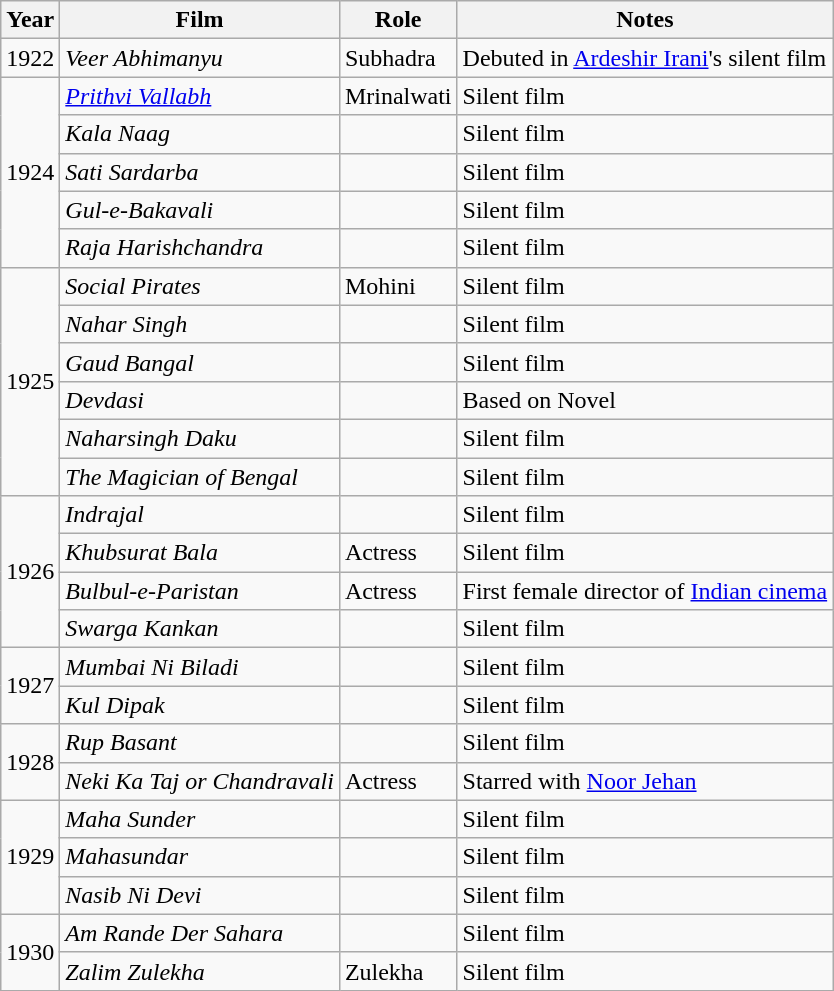<table class="wikitable sortable">
<tr>
<th>Year</th>
<th>Film</th>
<th>Role</th>
<th>Notes</th>
</tr>
<tr>
<td>1922</td>
<td><em>Veer Abhimanyu</em></td>
<td>Subhadra</td>
<td>Debuted in <a href='#'>Ardeshir Irani</a>'s silent film</td>
</tr>
<tr>
<td rowspan="5">1924</td>
<td><em><a href='#'>Prithvi Vallabh</a></em></td>
<td>Mrinalwati</td>
<td>Silent film</td>
</tr>
<tr>
<td><em>Kala Naag</em></td>
<td></td>
<td>Silent film</td>
</tr>
<tr>
<td><em>Sati Sardarba</em></td>
<td></td>
<td>Silent film</td>
</tr>
<tr>
<td><em>Gul-e-Bakavali</em></td>
<td></td>
<td>Silent film</td>
</tr>
<tr>
<td><em>Raja Harishchandra</em></td>
<td></td>
<td>Silent film</td>
</tr>
<tr>
<td rowspan="6">1925</td>
<td><em>Social Pirates</em></td>
<td>Mohini</td>
<td>Silent film</td>
</tr>
<tr>
<td><em>Nahar Singh</em></td>
<td></td>
<td>Silent film</td>
</tr>
<tr>
<td><em>Gaud Bangal</em></td>
<td></td>
<td>Silent film</td>
</tr>
<tr>
<td><em>Devdasi</em></td>
<td></td>
<td>Based on Novel</td>
</tr>
<tr>
<td><em>Naharsingh Daku</em></td>
<td></td>
<td>Silent film</td>
</tr>
<tr>
<td><em>The Magician of Bengal</em></td>
<td></td>
<td>Silent film</td>
</tr>
<tr>
<td rowspan="4">1926</td>
<td><em>Indrajal</em></td>
<td></td>
<td>Silent film</td>
</tr>
<tr>
<td><em>Khubsurat Bala</em></td>
<td>Actress</td>
<td>Silent film</td>
</tr>
<tr>
<td><em>Bulbul-e-Paristan</em></td>
<td>Actress</td>
<td>First female director of <a href='#'>Indian cinema</a></td>
</tr>
<tr>
<td><em>Swarga Kankan</em></td>
<td></td>
<td>Silent film</td>
</tr>
<tr>
<td rowspan="2">1927</td>
<td><em>Mumbai Ni Biladi</em></td>
<td></td>
<td>Silent film</td>
</tr>
<tr>
<td><em>Kul Dipak</em></td>
<td></td>
<td>Silent film</td>
</tr>
<tr>
<td rowspan="2">1928</td>
<td><em>Rup Basant</em></td>
<td></td>
<td>Silent film</td>
</tr>
<tr>
<td><em>Neki Ka Taj or Chandravali</em></td>
<td>Actress</td>
<td>Starred with <a href='#'>Noor Jehan</a></td>
</tr>
<tr>
<td rowspan="3">1929</td>
<td><em>Maha Sunder</em></td>
<td></td>
<td>Silent film</td>
</tr>
<tr>
<td><em>Mahasundar</em></td>
<td></td>
<td>Silent film</td>
</tr>
<tr>
<td><em>Nasib Ni Devi</em></td>
<td></td>
<td>Silent film</td>
</tr>
<tr>
<td rowspan="2">1930</td>
<td><em>Am Rande Der Sahara</em></td>
<td></td>
<td>Silent film</td>
</tr>
<tr>
<td><em>Zalim Zulekha</em></td>
<td>Zulekha</td>
<td>Silent film</td>
</tr>
</table>
